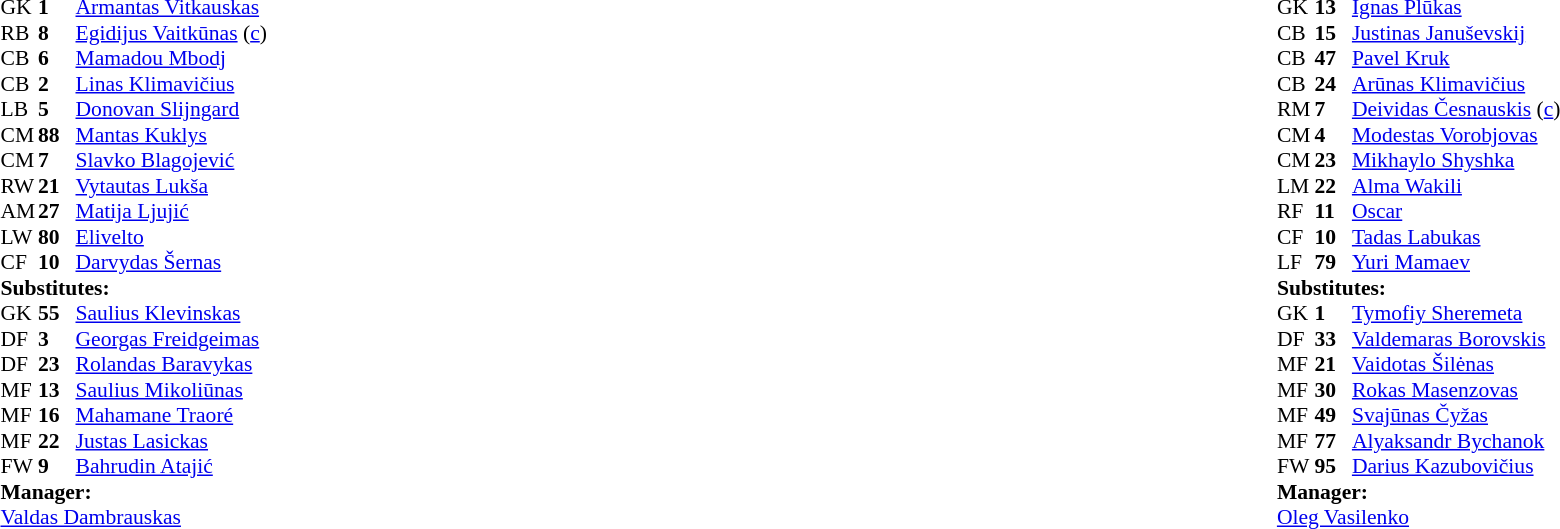<table width="100%">
<tr>
<td valign="top" width="50%"><br><table style="font-size: 90%" cellspacing="0" cellpadding="0">
<tr>
<th width=25></th>
<th width=25></th>
</tr>
<tr>
<td>GK</td>
<td><strong>1</strong></td>
<td> <a href='#'>Armantas Vitkauskas</a></td>
</tr>
<tr>
<td>RB</td>
<td><strong>8</strong></td>
<td> <a href='#'>Egidijus Vaitkūnas</a> (<a href='#'>c</a>)</td>
</tr>
<tr>
<td>CB</td>
<td><strong>6</strong></td>
<td> <a href='#'>Mamadou Mbodj</a></td>
</tr>
<tr>
<td>CB</td>
<td><strong>2</strong></td>
<td> <a href='#'>Linas Klimavičius</a></td>
</tr>
<tr>
<td>LB</td>
<td><strong>5</strong></td>
<td> <a href='#'>Donovan Slijngard</a></td>
</tr>
<tr>
<td>CM</td>
<td><strong>88</strong></td>
<td> <a href='#'>Mantas Kuklys</a></td>
</tr>
<tr>
<td>CM</td>
<td><strong>7</strong></td>
<td> <a href='#'>Slavko Blagojević</a></td>
</tr>
<tr>
<td>RW</td>
<td><strong>21</strong></td>
<td> <a href='#'>Vytautas Lukša</a></td>
<td></td>
<td></td>
</tr>
<tr>
<td>AM</td>
<td><strong>27</strong></td>
<td> <a href='#'>Matija Ljujić</a></td>
<td></td>
<td></td>
</tr>
<tr>
<td>LW</td>
<td><strong>80</strong></td>
<td> <a href='#'>Elivelto</a></td>
<td></td>
<td></td>
</tr>
<tr>
<td>CF</td>
<td><strong>10</strong></td>
<td> <a href='#'>Darvydas Šernas</a></td>
</tr>
<tr>
<td colspan=3><strong>Substitutes:</strong></td>
</tr>
<tr>
<td>GK</td>
<td><strong>55</strong></td>
<td> <a href='#'>Saulius Klevinskas</a></td>
</tr>
<tr>
<td>DF</td>
<td><strong>3</strong></td>
<td> <a href='#'>Georgas Freidgeimas</a></td>
</tr>
<tr>
<td>DF</td>
<td><strong>23</strong></td>
<td> <a href='#'>Rolandas Baravykas</a></td>
</tr>
<tr>
<td>MF</td>
<td><strong>13</strong></td>
<td> <a href='#'>Saulius Mikoliūnas</a></td>
<td></td>
<td></td>
</tr>
<tr>
<td>MF</td>
<td><strong>16</strong></td>
<td> <a href='#'>Mahamane Traoré</a></td>
<td></td>
<td></td>
</tr>
<tr>
<td>MF</td>
<td><strong>22</strong></td>
<td> <a href='#'>Justas Lasickas</a></td>
</tr>
<tr>
<td>FW</td>
<td><strong>9</strong></td>
<td> <a href='#'>Bahrudin Atajić</a></td>
<td></td>
<td></td>
</tr>
<tr>
<td colspan=3><strong>Manager:</strong></td>
</tr>
<tr>
<td colspan=4> <a href='#'>Valdas Dambrauskas</a></td>
</tr>
</table>
</td>
<td valign="top"></td>
<td style="vertical-align:top; width:50%"><br><table cellspacing="0" cellpadding="0" style="font-size:90%; margin:auto">
<tr>
<th width=25></th>
<th width=25></th>
</tr>
<tr>
<td>GK</td>
<td><strong>13</strong></td>
<td> <a href='#'>Ignas Plūkas</a></td>
</tr>
<tr>
<td>CB</td>
<td><strong>15</strong></td>
<td> <a href='#'>Justinas Januševskij</a></td>
</tr>
<tr>
<td>CB</td>
<td><strong>47</strong></td>
<td> <a href='#'>Pavel Kruk</a></td>
<td></td>
<td></td>
</tr>
<tr>
<td>CB</td>
<td><strong>24</strong></td>
<td> <a href='#'>Arūnas Klimavičius</a></td>
</tr>
<tr>
<td>RM</td>
<td><strong>7</strong></td>
<td> <a href='#'>Deividas Česnauskis</a> (<a href='#'>c</a>)</td>
<td></td>
<td></td>
</tr>
<tr>
<td>CM</td>
<td><strong>4</strong></td>
<td> <a href='#'>Modestas Vorobjovas</a></td>
<td></td>
<td></td>
</tr>
<tr>
<td>CM</td>
<td><strong>23</strong></td>
<td> <a href='#'>Mikhaylo Shyshka</a></td>
<td></td>
<td></td>
</tr>
<tr>
<td>LM</td>
<td><strong>22</strong></td>
<td> <a href='#'>Alma Wakili</a></td>
</tr>
<tr>
<td>RF</td>
<td><strong>11</strong></td>
<td> <a href='#'>Oscar</a></td>
</tr>
<tr>
<td>CF</td>
<td><strong>10</strong></td>
<td> <a href='#'>Tadas Labukas</a></td>
</tr>
<tr>
<td>LF</td>
<td><strong>79</strong></td>
<td> <a href='#'>Yuri Mamaev</a></td>
<td></td>
<td></td>
</tr>
<tr>
<td colspan=3><strong>Substitutes:</strong></td>
</tr>
<tr>
<td>GK</td>
<td><strong>1</strong></td>
<td> <a href='#'>Tymofiy Sheremeta</a></td>
</tr>
<tr>
<td>DF</td>
<td><strong>33</strong></td>
<td> <a href='#'>Valdemaras Borovskis</a></td>
<td></td>
<td></td>
</tr>
<tr>
<td>MF</td>
<td><strong>21</strong></td>
<td> <a href='#'>Vaidotas Šilėnas</a></td>
<td></td>
<td></td>
</tr>
<tr>
<td>MF</td>
<td><strong>30</strong></td>
<td> <a href='#'>Rokas Masenzovas</a></td>
</tr>
<tr>
<td>MF</td>
<td><strong>49</strong></td>
<td> <a href='#'>Svajūnas Čyžas</a></td>
<td></td>
<td></td>
</tr>
<tr>
<td>MF</td>
<td><strong>77</strong></td>
<td> <a href='#'>Alyaksandr Bychanok</a></td>
<td></td>
<td></td>
</tr>
<tr>
<td>FW</td>
<td><strong>95</strong></td>
<td> <a href='#'>Darius Kazubovičius</a></td>
<td></td>
<td></td>
</tr>
<tr>
<td colspan=3><strong>Manager:</strong></td>
</tr>
<tr>
<td colspan=4> <a href='#'>Oleg Vasilenko</a></td>
</tr>
</table>
</td>
</tr>
</table>
